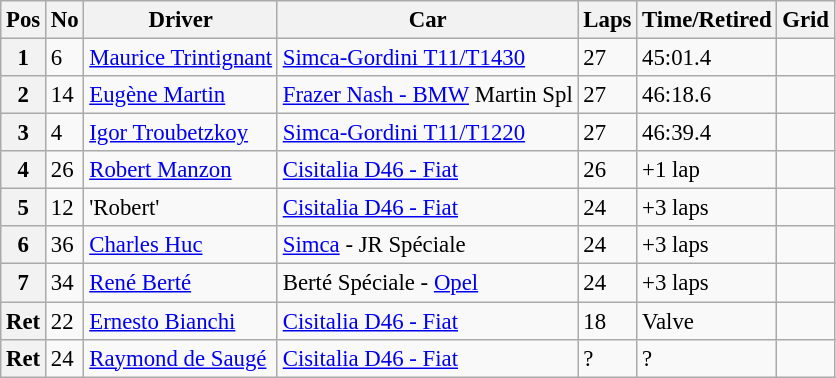<table class="wikitable" style="font-size:95%">
<tr>
<th>Pos</th>
<th>No</th>
<th>Driver</th>
<th>Car</th>
<th>Laps</th>
<th>Time/Retired</th>
<th>Grid</th>
</tr>
<tr>
<th>1</th>
<td>6</td>
<td> <a href='#'>Maurice Trintignant</a></td>
<td><a href='#'>Simca-Gordini T11/T1430</a></td>
<td>27</td>
<td>45:01.4</td>
<td></td>
</tr>
<tr>
<th>2</th>
<td>14</td>
<td> <a href='#'>Eugène Martin</a></td>
<td><a href='#'>Frazer Nash - BMW</a> Martin Spl</td>
<td>27</td>
<td>46:18.6</td>
<td></td>
</tr>
<tr>
<th>3</th>
<td>4</td>
<td> <a href='#'>Igor Troubetzkoy</a></td>
<td><a href='#'>Simca-Gordini T11/T1220</a></td>
<td>27</td>
<td>46:39.4</td>
<td></td>
</tr>
<tr>
<th>4</th>
<td>26</td>
<td> <a href='#'>Robert Manzon</a></td>
<td><a href='#'>Cisitalia D46 - Fiat</a></td>
<td>26</td>
<td>+1 lap</td>
<td></td>
</tr>
<tr>
<th>5</th>
<td>12</td>
<td> 'Robert'</td>
<td><a href='#'>Cisitalia D46 - Fiat</a></td>
<td>24</td>
<td>+3 laps</td>
<td></td>
</tr>
<tr>
<th>6</th>
<td>36</td>
<td> <a href='#'>Charles Huc</a></td>
<td><a href='#'>Simca</a> - JR Spéciale</td>
<td>24</td>
<td>+3 laps</td>
<td></td>
</tr>
<tr>
<th>7</th>
<td>34</td>
<td> <a href='#'>René Berté</a></td>
<td>Berté Spéciale - <a href='#'>Opel</a></td>
<td>24</td>
<td>+3 laps</td>
<td></td>
</tr>
<tr>
<th>Ret</th>
<td>22</td>
<td> <a href='#'>Ernesto Bianchi</a></td>
<td><a href='#'>Cisitalia D46 - Fiat</a></td>
<td>18</td>
<td>Valve</td>
<td></td>
</tr>
<tr>
<th>Ret</th>
<td>24</td>
<td> <a href='#'>Raymond de Saugé</a></td>
<td><a href='#'>Cisitalia D46 - Fiat</a></td>
<td>?</td>
<td>?</td>
<td></td>
</tr>
</table>
